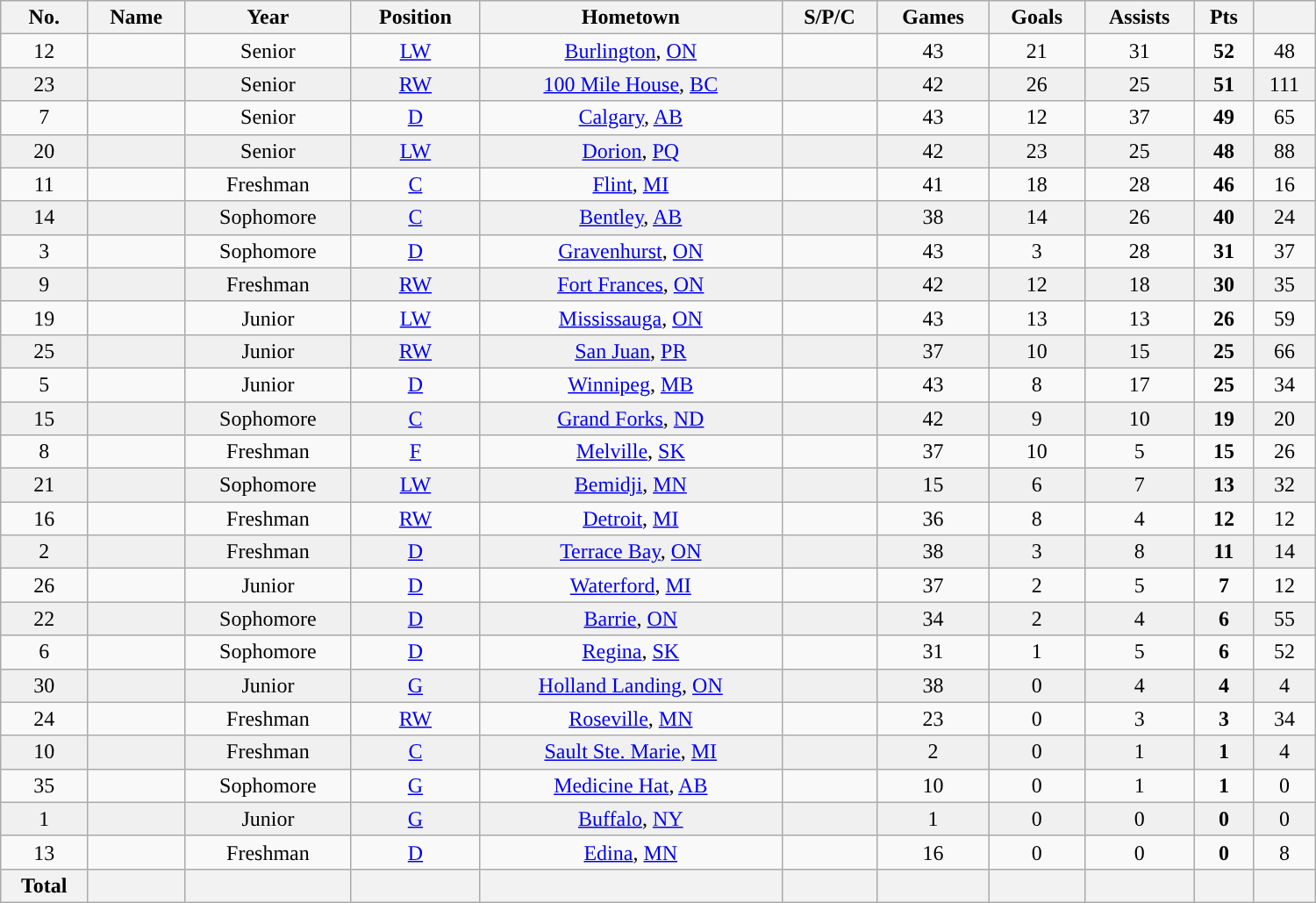<table class="wikitable sortable" width ="1000">
<tr align="center">
<th><strong>No.</strong></th>
<th><strong>Name</strong></th>
<th><strong>Year</strong></th>
<th><strong>Position</strong></th>
<th><strong>Hometown</strong></th>
<th><strong>S/P/C</strong></th>
<th><strong>Games</strong></th>
<th><strong>Goals</strong></th>
<th><strong>Assists</strong></th>
<th><strong>Pts</strong></th>
<th><strong><a href='#'></a></strong></th>
</tr>
<tr align="center" bgcolor="">
<td>12</td>
<td></td>
<td>Senior</td>
<td><a href='#'>LW</a></td>
<td><a href='#'>Burlington</a>, <a href='#'>ON</a></td>
<td></td>
<td>43</td>
<td>21</td>
<td>31</td>
<td><strong>52</strong></td>
<td>48</td>
</tr>
<tr align="center" bgcolor="#f0f0f0">
<td>23</td>
<td></td>
<td>Senior</td>
<td><a href='#'>RW</a></td>
<td><a href='#'>100 Mile House</a>, <a href='#'>BC</a></td>
<td></td>
<td>42</td>
<td>26</td>
<td>25</td>
<td><strong>51</strong></td>
<td>111</td>
</tr>
<tr align="center">
<td>7</td>
<td></td>
<td>Senior</td>
<td><a href='#'>D</a></td>
<td><a href='#'>Calgary</a>, <a href='#'>AB</a></td>
<td></td>
<td>43</td>
<td>12</td>
<td>37</td>
<td><strong>49</strong></td>
<td>65</td>
</tr>
<tr align="center" bgcolor="#f0f0f0">
<td>20</td>
<td></td>
<td>Senior</td>
<td><a href='#'>LW</a></td>
<td><a href='#'>Dorion</a>, <a href='#'>PQ</a></td>
<td></td>
<td>42</td>
<td>23</td>
<td>25</td>
<td><strong>48</strong></td>
<td>88</td>
</tr>
<tr align="center">
<td>11</td>
<td></td>
<td>Freshman</td>
<td><a href='#'>C</a></td>
<td><a href='#'>Flint</a>, <a href='#'>MI</a></td>
<td></td>
<td>41</td>
<td>18</td>
<td>28</td>
<td><strong>46</strong></td>
<td>16</td>
</tr>
<tr align="center" bgcolor="#f0f0f0">
<td>14</td>
<td></td>
<td>Sophomore</td>
<td><a href='#'>C</a></td>
<td><a href='#'>Bentley</a>, <a href='#'>AB</a></td>
<td></td>
<td>38</td>
<td>14</td>
<td>26</td>
<td><strong>40</strong></td>
<td>24</td>
</tr>
<tr align="center">
<td>3</td>
<td></td>
<td>Sophomore</td>
<td><a href='#'>D</a></td>
<td><a href='#'>Gravenhurst</a>, <a href='#'>ON</a></td>
<td></td>
<td>43</td>
<td>3</td>
<td>28</td>
<td><strong>31</strong></td>
<td>37</td>
</tr>
<tr align="center" bgcolor="#f0f0f0">
<td>9</td>
<td></td>
<td>Freshman</td>
<td><a href='#'>RW</a></td>
<td><a href='#'>Fort Frances</a>, <a href='#'>ON</a></td>
<td></td>
<td>42</td>
<td>12</td>
<td>18</td>
<td><strong>30</strong></td>
<td>35</td>
</tr>
<tr align="center">
<td>19</td>
<td></td>
<td>Junior</td>
<td><a href='#'>LW</a></td>
<td><a href='#'>Mississauga</a>, <a href='#'>ON</a></td>
<td></td>
<td>43</td>
<td>13</td>
<td>13</td>
<td><strong>26</strong></td>
<td>59</td>
</tr>
<tr align="center" bgcolor="#f0f0f0">
<td>25</td>
<td></td>
<td>Junior</td>
<td><a href='#'>RW</a></td>
<td><a href='#'>San Juan</a>, <a href='#'>PR</a></td>
<td></td>
<td>37</td>
<td>10</td>
<td>15</td>
<td><strong>25</strong></td>
<td>66</td>
</tr>
<tr align="center">
<td>5</td>
<td></td>
<td>Junior</td>
<td><a href='#'>D</a></td>
<td><a href='#'>Winnipeg</a>, <a href='#'>MB</a></td>
<td></td>
<td>43</td>
<td>8</td>
<td>17</td>
<td><strong>25</strong></td>
<td>34</td>
</tr>
<tr align="center" bgcolor="#f0f0f0">
<td>15</td>
<td></td>
<td>Sophomore</td>
<td><a href='#'>C</a></td>
<td><a href='#'>Grand Forks</a>, <a href='#'>ND</a></td>
<td></td>
<td>42</td>
<td>9</td>
<td>10</td>
<td><strong>19</strong></td>
<td>20</td>
</tr>
<tr align="center">
<td>8</td>
<td></td>
<td>Freshman</td>
<td><a href='#'>F</a></td>
<td><a href='#'>Melville</a>, <a href='#'>SK</a></td>
<td></td>
<td>37</td>
<td>10</td>
<td>5</td>
<td><strong>15</strong></td>
<td>26</td>
</tr>
<tr align="center" bgcolor="#f0f0f0">
<td>21</td>
<td></td>
<td>Sophomore</td>
<td><a href='#'>LW</a></td>
<td><a href='#'>Bemidji</a>, <a href='#'>MN</a></td>
<td></td>
<td>15</td>
<td>6</td>
<td>7</td>
<td><strong>13</strong></td>
<td>32</td>
</tr>
<tr align="center">
<td>16</td>
<td></td>
<td>Freshman</td>
<td><a href='#'>RW</a></td>
<td><a href='#'>Detroit</a>, <a href='#'>MI</a></td>
<td></td>
<td>36</td>
<td>8</td>
<td>4</td>
<td><strong>12</strong></td>
<td>12</td>
</tr>
<tr align="center" bgcolor="#f0f0f0">
<td>2</td>
<td></td>
<td>Freshman</td>
<td><a href='#'>D</a></td>
<td><a href='#'>Terrace Bay</a>, <a href='#'>ON</a></td>
<td></td>
<td>38</td>
<td>3</td>
<td>8</td>
<td><strong>11</strong></td>
<td>14</td>
</tr>
<tr align="center">
<td>26</td>
<td></td>
<td>Junior</td>
<td><a href='#'>D</a></td>
<td><a href='#'>Waterford</a>, <a href='#'>MI</a></td>
<td></td>
<td>37</td>
<td>2</td>
<td>5</td>
<td><strong>7</strong></td>
<td>12</td>
</tr>
<tr align="center" bgcolor="#f0f0f0">
<td>22</td>
<td></td>
<td>Sophomore</td>
<td><a href='#'>D</a></td>
<td><a href='#'>Barrie</a>, <a href='#'>ON</a></td>
<td></td>
<td>34</td>
<td>2</td>
<td>4</td>
<td><strong>6</strong></td>
<td>55</td>
</tr>
<tr align="center">
<td>6</td>
<td></td>
<td>Sophomore</td>
<td><a href='#'>D</a></td>
<td><a href='#'>Regina</a>, <a href='#'>SK</a></td>
<td></td>
<td>31</td>
<td>1</td>
<td>5</td>
<td><strong>6</strong></td>
<td>52</td>
</tr>
<tr align="center" bgcolor="#f0f0f0">
<td>30</td>
<td></td>
<td>Junior</td>
<td><a href='#'>G</a></td>
<td><a href='#'>Holland Landing</a>, <a href='#'>ON</a></td>
<td></td>
<td>38</td>
<td>0</td>
<td>4</td>
<td><strong>4</strong></td>
<td>4</td>
</tr>
<tr align="center">
<td>24</td>
<td></td>
<td>Freshman</td>
<td><a href='#'>RW</a></td>
<td><a href='#'>Roseville</a>, <a href='#'>MN</a></td>
<td></td>
<td>23</td>
<td>0</td>
<td>3</td>
<td><strong>3</strong></td>
<td>34</td>
</tr>
<tr align="center" bgcolor="#f0f0f0">
<td>10</td>
<td></td>
<td>Freshman</td>
<td><a href='#'>C</a></td>
<td><a href='#'>Sault Ste. Marie</a>, <a href='#'>MI</a></td>
<td></td>
<td>2</td>
<td>0</td>
<td>1</td>
<td><strong>1</strong></td>
<td>4</td>
</tr>
<tr align="center">
<td>35</td>
<td></td>
<td>Sophomore</td>
<td><a href='#'>G</a></td>
<td><a href='#'>Medicine Hat</a>, <a href='#'>AB</a></td>
<td></td>
<td>10</td>
<td>0</td>
<td>1</td>
<td><strong>1</strong></td>
<td>0</td>
</tr>
<tr align="center" bgcolor="#f0f0f0">
<td>1</td>
<td></td>
<td>Junior</td>
<td><a href='#'>G</a></td>
<td><a href='#'>Buffalo</a>, <a href='#'>NY</a></td>
<td></td>
<td>1</td>
<td>0</td>
<td>0</td>
<td><strong>0</strong></td>
<td>0</td>
</tr>
<tr align="center">
<td>13</td>
<td></td>
<td>Freshman</td>
<td><a href='#'>D</a></td>
<td><a href='#'>Edina</a>, <a href='#'>MN</a></td>
<td></td>
<td>16</td>
<td>0</td>
<td>0</td>
<td><strong>0</strong></td>
<td>8</td>
</tr>
<tr>
<th>Total</th>
<th></th>
<th></th>
<th></th>
<th></th>
<th></th>
<th></th>
<th></th>
<th></th>
<th></th>
<th></th>
</tr>
</table>
